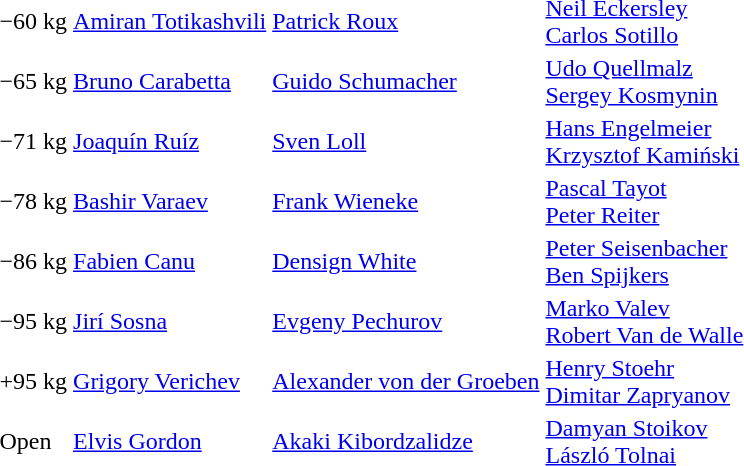<table>
<tr>
<td>−60 kg</td>
<td> <a href='#'>Amiran Totikashvili</a></td>
<td> <a href='#'>Patrick Roux</a></td>
<td> <a href='#'>Neil Eckersley</a><br> <a href='#'>Carlos Sotillo</a></td>
</tr>
<tr>
<td>−65 kg</td>
<td> <a href='#'>Bruno Carabetta</a></td>
<td> <a href='#'>Guido Schumacher</a></td>
<td> <a href='#'>Udo Quellmalz</a><br> <a href='#'>Sergey Kosmynin</a></td>
</tr>
<tr>
<td>−71 kg</td>
<td> <a href='#'>Joaquín Ruíz</a></td>
<td> <a href='#'>Sven Loll</a></td>
<td> <a href='#'>Hans Engelmeier</a><br> <a href='#'>Krzysztof Kamiński</a></td>
</tr>
<tr>
<td>−78 kg</td>
<td> <a href='#'>Bashir Varaev</a></td>
<td> <a href='#'>Frank Wieneke</a></td>
<td> <a href='#'>Pascal Tayot</a><br> <a href='#'>Peter Reiter</a></td>
</tr>
<tr>
<td>−86 kg</td>
<td> <a href='#'>Fabien Canu</a></td>
<td> <a href='#'>Densign White</a></td>
<td> <a href='#'>Peter Seisenbacher</a><br> <a href='#'>Ben Spijkers</a></td>
</tr>
<tr>
<td>−95 kg</td>
<td> <a href='#'>Jirí Sosna</a></td>
<td> <a href='#'>Evgeny Pechurov</a></td>
<td> <a href='#'>Marko Valev</a><br> <a href='#'>Robert Van de Walle</a></td>
</tr>
<tr>
<td>+95 kg</td>
<td> <a href='#'>Grigory Verichev</a></td>
<td> <a href='#'>Alexander von der Groeben</a></td>
<td> <a href='#'>Henry Stoehr</a><br> <a href='#'>Dimitar Zapryanov</a></td>
</tr>
<tr>
<td>Open</td>
<td> <a href='#'>Elvis Gordon</a></td>
<td> <a href='#'>Akaki Kibordzalidze</a></td>
<td> <a href='#'>Damyan Stoikov</a><br> <a href='#'>László Tolnai</a></td>
</tr>
</table>
